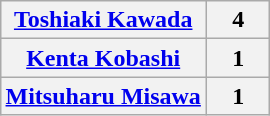<table class="wikitable" style="margin: 1em auto 1em auto;text-align:center">
<tr>
<th><a href='#'>Toshiaki Kawada</a></th>
<th style="width:35px">4</th>
</tr>
<tr>
<th><a href='#'>Kenta Kobashi</a></th>
<th>1</th>
</tr>
<tr>
<th><a href='#'>Mitsuharu Misawa</a></th>
<th>1</th>
</tr>
</table>
